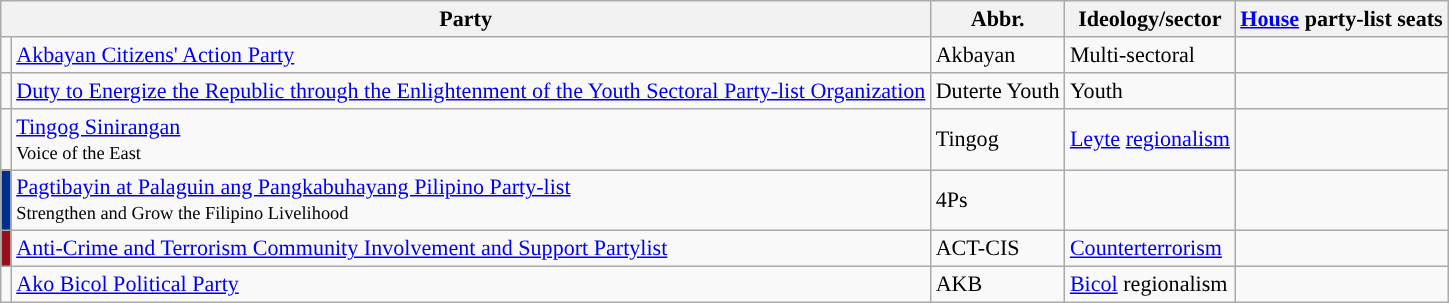<table class="wikitable sortable" style="font-size:92%;">
<tr>
<th colspan=2>Party</th>
<th class="unsortable">Abbr.</th>
<th>Ideology/sector</th>
<th><a href='#'>House</a> party-list seats</th>
</tr>
<tr>
<td style="background:"></td>
<td><a href='#'>Akbayan Citizens' Action Party</a></td>
<td>Akbayan</td>
<td>Multi-sectoral</td>
<td></td>
</tr>
<tr>
<td style="background:"></td>
<td><a href='#'>Duty to Energize the Republic through the Enlightenment of the Youth Sectoral Party-list Organization</a></td>
<td>Duterte Youth</td>
<td>Youth</td>
<td></td>
</tr>
<tr>
<td style="background:"></td>
<td><a href='#'>Tingog Sinirangan</a><br><small>Voice of the East</small></td>
<td>Tingog</td>
<td><a href='#'>Leyte</a> <a href='#'>regionalism</a></td>
<td></td>
</tr>
<tr>
<td style="background:#002E8D; text-align:center;"></td>
<td><a href='#'>Pagtibayin at Palaguin ang Pangkabuhayang Pilipino Party-list</a><br><small>Strengthen and Grow the Filipino Livelihood</small></td>
<td>4Ps</td>
<td></td>
<td></td>
</tr>
<tr>
<td style="background:#97111A; text-align:center;"></td>
<td><a href='#'>Anti-Crime and Terrorism Community Involvement and Support Partylist</a></td>
<td>ACT-CIS</td>
<td><a href='#'>Counterterrorism</a></td>
<td></td>
</tr>
<tr>
<td style="background:"></td>
<td><a href='#'>Ako Bicol Political Party</a></td>
<td>AKB</td>
<td><a href='#'>Bicol</a> regionalism</td>
<td></td>
</tr>
</table>
